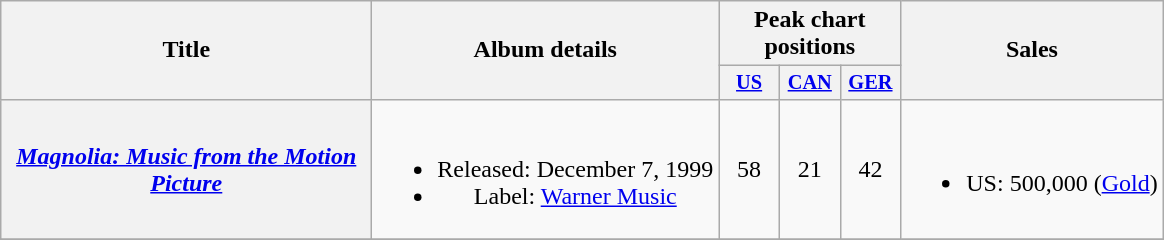<table class="wikitable plainrowheaders" style="text-align:center;">
<tr>
<th rowspan="2" style="width:15em;">Title</th>
<th rowspan="2">Album details</th>
<th colspan="3">Peak chart positions</th>
<th rowspan="2">Sales</th>
</tr>
<tr>
<th scope="col" style="width:2.5em;font-size:85%"><a href='#'>US</a><br></th>
<th scope="col" style="width:2.5em;font-size:85%"><a href='#'>CAN</a><br></th>
<th scope="col" style="width:2.5em;font-size:85%"><a href='#'>GER</a><br></th>
</tr>
<tr>
<th scope="row"><em><a href='#'>Magnolia: Music from the Motion Picture</a></em> </th>
<td><br><ul><li>Released: December 7, 1999</li><li>Label: <a href='#'>Warner Music</a></li></ul></td>
<td>58</td>
<td>21</td>
<td>42</td>
<td><br><ul><li>US: 500,000 (<a href='#'>Gold</a>)</li></ul></td>
</tr>
<tr>
</tr>
</table>
